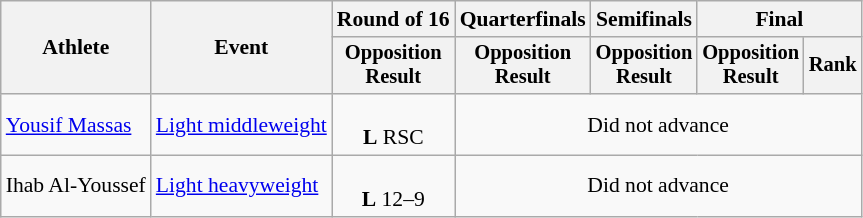<table class="wikitable" style="font-size:90%">
<tr>
<th rowspan="2">Athlete</th>
<th rowspan="2">Event</th>
<th>Round of 16</th>
<th>Quarterfinals</th>
<th>Semifinals</th>
<th colspan=2>Final</th>
</tr>
<tr style="font-size:95%">
<th>Opposition<br>Result</th>
<th>Opposition<br>Result</th>
<th>Opposition<br>Result</th>
<th>Opposition<br>Result</th>
<th>Rank</th>
</tr>
<tr align=center>
<td align=left><a href='#'>Yousif Massas</a></td>
<td align=left><a href='#'>Light middleweight</a></td>
<td><br><strong>L</strong> RSC</td>
<td colspan=4>Did not advance</td>
</tr>
<tr align=center>
<td align=left>Ihab Al-Youssef</td>
<td align=left><a href='#'>Light heavyweight</a></td>
<td><br><strong>L</strong> 12–9</td>
<td colspan=4>Did not advance</td>
</tr>
</table>
